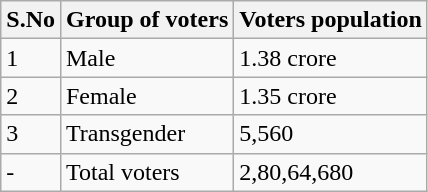<table class="wikitable">
<tr>
<th>S.No</th>
<th>Group of voters</th>
<th>Voters population</th>
</tr>
<tr>
<td>1</td>
<td>Male</td>
<td>1.38 crore</td>
</tr>
<tr>
<td>2</td>
<td>Female</td>
<td>1.35 crore</td>
</tr>
<tr>
<td>3</td>
<td>Transgender</td>
<td>5,560</td>
</tr>
<tr>
<td>-</td>
<td>Total voters</td>
<td>2,80,64,680</td>
</tr>
</table>
